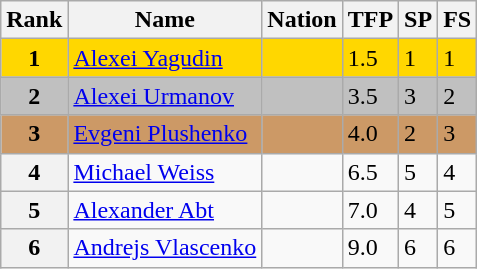<table class="wikitable">
<tr>
<th>Rank</th>
<th>Name</th>
<th>Nation</th>
<th>TFP</th>
<th>SP</th>
<th>FS</th>
</tr>
<tr bgcolor="gold">
<td align="center"><strong>1</strong></td>
<td><a href='#'>Alexei Yagudin</a></td>
<td></td>
<td>1.5</td>
<td>1</td>
<td>1</td>
</tr>
<tr bgcolor="silver">
<td align="center"><strong>2</strong></td>
<td><a href='#'>Alexei Urmanov</a></td>
<td></td>
<td>3.5</td>
<td>3</td>
<td>2</td>
</tr>
<tr bgcolor="cc9966">
<td align="center"><strong>3</strong></td>
<td><a href='#'>Evgeni Plushenko</a></td>
<td></td>
<td>4.0</td>
<td>2</td>
<td>3</td>
</tr>
<tr>
<th>4</th>
<td><a href='#'>Michael Weiss</a></td>
<td></td>
<td>6.5</td>
<td>5</td>
<td>4</td>
</tr>
<tr>
<th>5</th>
<td><a href='#'>Alexander Abt</a></td>
<td></td>
<td>7.0</td>
<td>4</td>
<td>5</td>
</tr>
<tr>
<th>6</th>
<td><a href='#'>Andrejs Vlascenko</a></td>
<td></td>
<td>9.0</td>
<td>6</td>
<td>6</td>
</tr>
</table>
